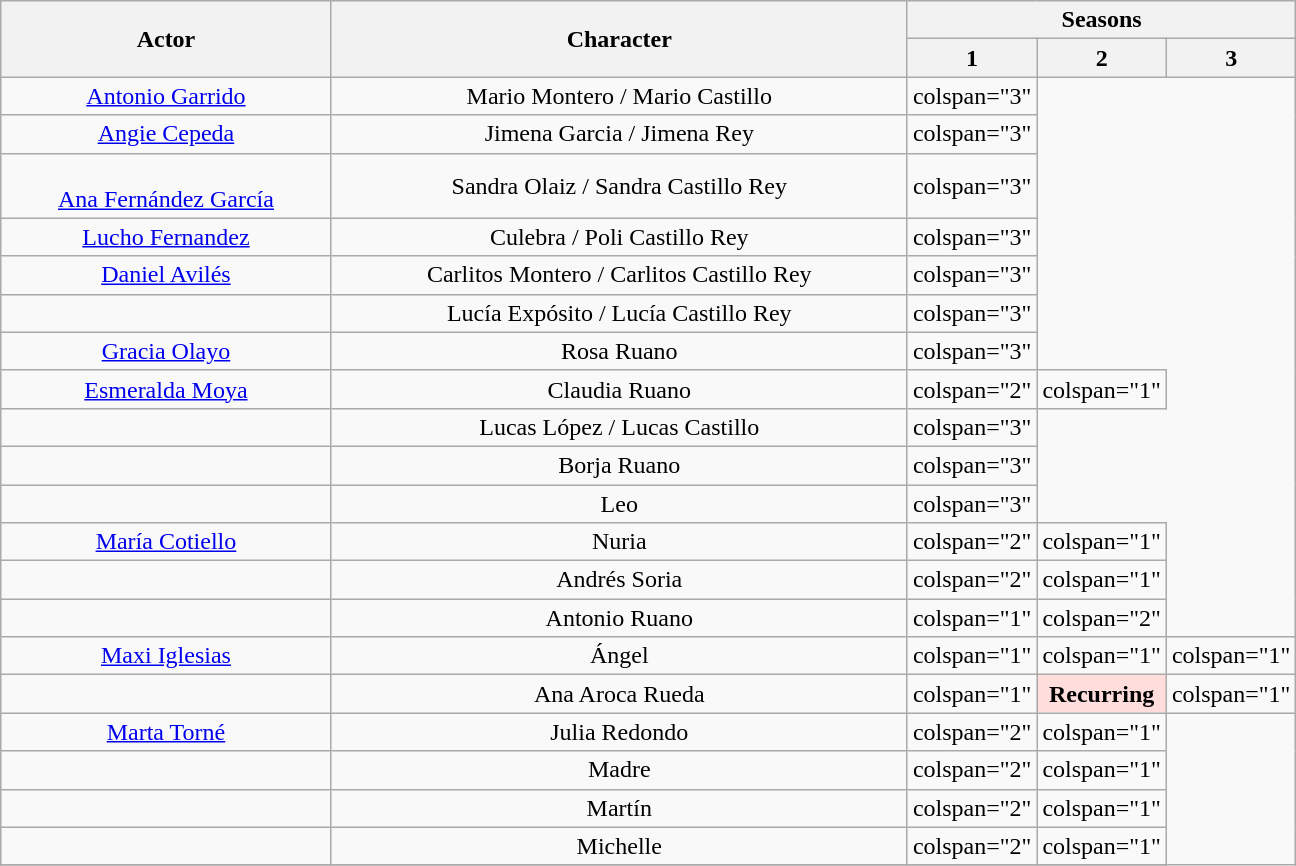<table class="wikitable">
<tr>
<th rowspan="2">Actor</th>
<th rowspan="2">Character</th>
<th colspan="3">Seasons</th>
</tr>
<tr>
<th style="width:10%;">1</th>
<th style="width:10%;">2</th>
<th style="width:10%;">3</th>
</tr>
<tr>
<td style="text-align:center;"><a href='#'>Antonio Garrido</a></td>
<td style="text-align:center;">Mario Montero / Mario Castillo</td>
<td>colspan="3" </td>
</tr>
<tr>
<td style="text-align:center;"><a href='#'>Angie Cepeda</a></td>
<td style="text-align:center;">Jimena Garcia / Jimena Rey</td>
<td>colspan="3" </td>
</tr>
<tr>
<td style="text-align:center;"><br><a href='#'>Ana Fernández García</a></td>
<td style="text-align:center;">Sandra Olaiz / Sandra Castillo Rey</td>
<td>colspan="3" </td>
</tr>
<tr>
<td style="text-align:center;"><a href='#'>Lucho Fernandez</a></td>
<td style="text-align:center;">Culebra / Poli Castillo Rey</td>
<td>colspan="3" </td>
</tr>
<tr>
<td style="text-align:center;"><a href='#'>Daniel Avilés</a></td>
<td style="text-align:center;">Carlitos Montero / Carlitos Castillo Rey</td>
<td>colspan="3" </td>
</tr>
<tr>
<td style="text-align:center;"></td>
<td style="text-align:center;">Lucía Expósito / Lucía Castillo Rey</td>
<td>colspan="3" </td>
</tr>
<tr>
<td style="text-align:center;"><a href='#'>Gracia Olayo</a></td>
<td style="text-align:center;">Rosa Ruano</td>
<td>colspan="3"  <br></td>
</tr>
<tr>
<td style="text-align:center;"><a href='#'>Esmeralda Moya</a></td>
<td style="text-align:center;">Claudia Ruano</td>
<td>colspan="2" </td>
<td>colspan="1" </td>
</tr>
<tr>
<td style="text-align:center;"></td>
<td style="text-align:center;">Lucas López / Lucas Castillo</td>
<td>colspan="3" </td>
</tr>
<tr>
<td style="text-align:center;"></td>
<td style="text-align:center;">Borja Ruano</td>
<td>colspan="3" </td>
</tr>
<tr>
<td style="text-align:center;"></td>
<td style="text-align:center;">Leo</td>
<td>colspan="3" </td>
</tr>
<tr>
<td style="text-align:center;"><a href='#'>María Cotiello</a></td>
<td style="text-align:center;">Nuria</td>
<td>colspan="2" </td>
<td>colspan="1" </td>
</tr>
<tr>
<td style="text-align:center;"></td>
<td style="text-align:center;">Andrés Soria</td>
<td>colspan="2" </td>
<td>colspan="1" </td>
</tr>
<tr>
<td style="text-align:center;"></td>
<td style="text-align:center;">Antonio Ruano</td>
<td>colspan="1" </td>
<td>colspan="2" </td>
</tr>
<tr>
<td style="text-align:center;"><a href='#'>Maxi Iglesias</a></td>
<td style="text-align:center;">Ángel</td>
<td>colspan="1" </td>
<td>colspan="1" </td>
<td>colspan="1" </td>
</tr>
<tr>
<td style="text-align:center;"></td>
<td style="text-align:center;">Ana Aroca Rueda</td>
<td>colspan="1" </td>
<td colspan="1" style="background:#fdd; text-align:center;"><strong>Recurring</strong></td>
<td>colspan="1" </td>
</tr>
<tr>
<td style="text-align:center;"><a href='#'>Marta Torné</a></td>
<td style="text-align:center;">Julia Redondo</td>
<td>colspan="2" </td>
<td>colspan="1" </td>
</tr>
<tr>
<td style="text-align:center;"></td>
<td style="text-align:center;">Madre</td>
<td>colspan="2" </td>
<td>colspan="1" </td>
</tr>
<tr>
<td style="text-align:center;"></td>
<td style="text-align:center;">Martín</td>
<td>colspan="2" </td>
<td>colspan="1" </td>
</tr>
<tr>
<td style="text-align:center;"></td>
<td style="text-align:center;">Michelle</td>
<td>colspan="2" </td>
<td>colspan="1" </td>
</tr>
<tr>
</tr>
</table>
